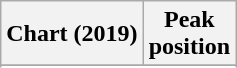<table class="wikitable sortable">
<tr>
<th>Chart (2019)</th>
<th>Peak<br>position</th>
</tr>
<tr>
</tr>
<tr>
</tr>
</table>
